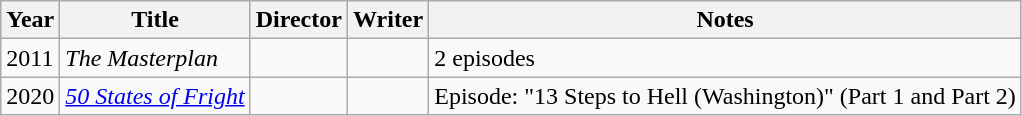<table class="wikitable">
<tr>
<th scope="col">Year</th>
<th scope="col">Title</th>
<th scope="col">Director</th>
<th scope="col">Writer</th>
<th scope="col">Notes</th>
</tr>
<tr>
<td>2011</td>
<td scope="row"><em>The Masterplan</em></td>
<td></td>
<td></td>
<td>2 episodes</td>
</tr>
<tr>
<td>2020</td>
<td scope="row"><em><a href='#'>50 States of Fright</a></em></td>
<td></td>
<td></td>
<td>Episode: "13 Steps to Hell (Washington)" (Part 1 and Part 2)</td>
</tr>
</table>
